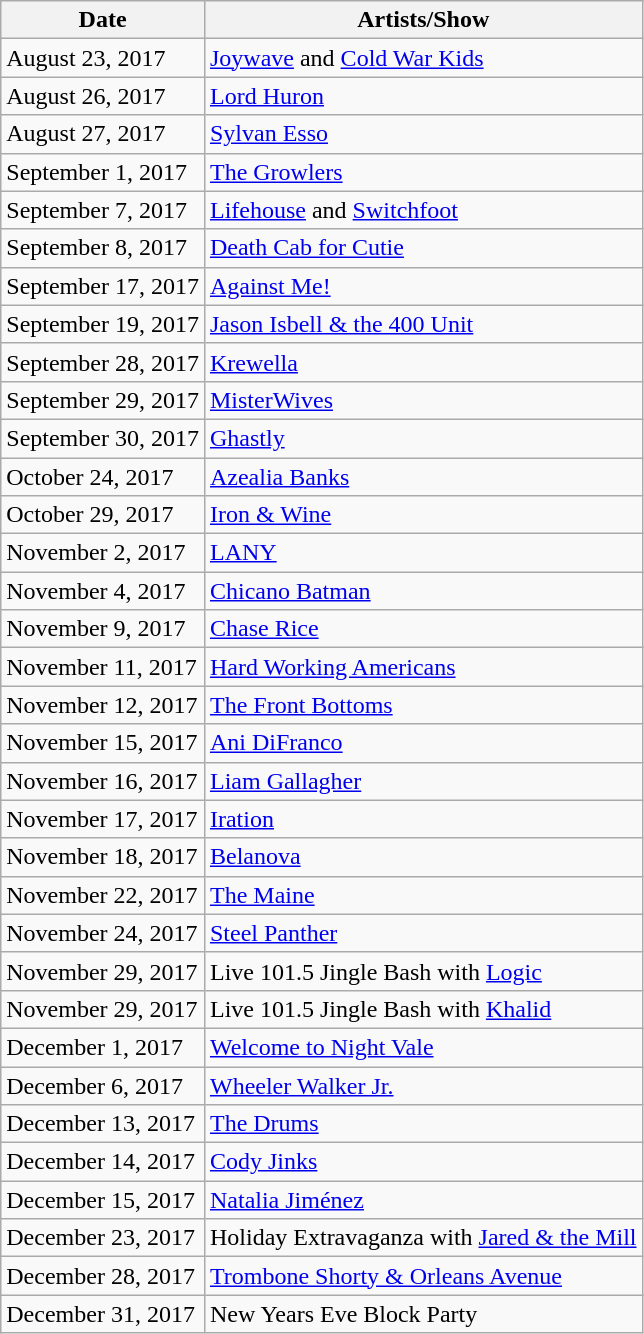<table class="wikitable">
<tr>
<th>Date</th>
<th>Artists/Show</th>
</tr>
<tr>
<td>August 23, 2017</td>
<td><a href='#'>Joywave</a> and <a href='#'>Cold War Kids</a></td>
</tr>
<tr>
<td>August 26, 2017</td>
<td><a href='#'>Lord Huron</a></td>
</tr>
<tr>
<td>August 27, 2017</td>
<td><a href='#'>Sylvan Esso</a></td>
</tr>
<tr>
<td>September 1, 2017</td>
<td><a href='#'>The Growlers</a></td>
</tr>
<tr>
<td>September 7, 2017</td>
<td><a href='#'>Lifehouse</a> and <a href='#'>Switchfoot</a></td>
</tr>
<tr>
<td>September 8, 2017</td>
<td><a href='#'>Death Cab for Cutie</a></td>
</tr>
<tr>
<td>September 17, 2017</td>
<td><a href='#'>Against Me!</a></td>
</tr>
<tr>
<td>September 19, 2017</td>
<td><a href='#'>Jason Isbell & the 400 Unit</a></td>
</tr>
<tr>
<td>September 28, 2017</td>
<td><a href='#'>Krewella</a></td>
</tr>
<tr>
<td>September 29, 2017</td>
<td><a href='#'>MisterWives</a></td>
</tr>
<tr>
<td>September 30, 2017</td>
<td><a href='#'>Ghastly</a></td>
</tr>
<tr>
<td>October 24, 2017</td>
<td><a href='#'>Azealia Banks</a></td>
</tr>
<tr>
<td>October 29, 2017</td>
<td><a href='#'>Iron & Wine</a></td>
</tr>
<tr>
<td>November 2, 2017</td>
<td><a href='#'>LANY</a></td>
</tr>
<tr>
<td>November 4, 2017</td>
<td><a href='#'>Chicano Batman</a></td>
</tr>
<tr>
<td>November 9, 2017</td>
<td><a href='#'>Chase Rice</a></td>
</tr>
<tr>
<td>November 11, 2017</td>
<td><a href='#'>Hard Working Americans</a></td>
</tr>
<tr>
<td>November 12, 2017</td>
<td><a href='#'>The Front Bottoms</a></td>
</tr>
<tr>
<td>November 15, 2017</td>
<td><a href='#'>Ani DiFranco</a></td>
</tr>
<tr>
<td>November 16, 2017</td>
<td><a href='#'>Liam Gallagher</a></td>
</tr>
<tr>
<td>November 17, 2017</td>
<td><a href='#'>Iration</a></td>
</tr>
<tr>
<td>November 18, 2017</td>
<td><a href='#'>Belanova</a></td>
</tr>
<tr>
<td>November 22, 2017</td>
<td><a href='#'>The Maine</a></td>
</tr>
<tr>
<td>November 24, 2017</td>
<td><a href='#'>Steel Panther</a></td>
</tr>
<tr>
<td>November 29, 2017</td>
<td>Live 101.5 Jingle Bash with <a href='#'>Logic</a></td>
</tr>
<tr>
<td>November 29, 2017</td>
<td>Live 101.5 Jingle Bash with <a href='#'>Khalid</a></td>
</tr>
<tr>
<td>December 1, 2017</td>
<td><a href='#'>Welcome to Night Vale</a></td>
</tr>
<tr>
<td>December 6, 2017</td>
<td><a href='#'>Wheeler Walker Jr.</a></td>
</tr>
<tr>
<td>December 13, 2017</td>
<td><a href='#'>The Drums</a></td>
</tr>
<tr>
<td>December 14, 2017</td>
<td><a href='#'>Cody Jinks</a></td>
</tr>
<tr>
<td>December 15, 2017</td>
<td><a href='#'>Natalia Jiménez</a></td>
</tr>
<tr>
<td>December 23, 2017</td>
<td>Holiday Extravaganza with <a href='#'>Jared & the Mill</a></td>
</tr>
<tr>
<td>December 28, 2017</td>
<td><a href='#'>Trombone Shorty & Orleans Avenue</a></td>
</tr>
<tr>
<td>December 31, 2017</td>
<td>New Years Eve Block Party</td>
</tr>
</table>
